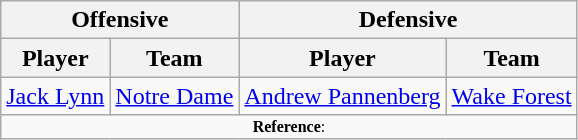<table class="wikitable" style="text-align: center;">
<tr>
<th colspan="2">Offensive</th>
<th colspan="2">Defensive</th>
</tr>
<tr>
<th>Player</th>
<th>Team</th>
<th>Player</th>
<th>Team</th>
</tr>
<tr>
<td><a href='#'>Jack Lynn</a></td>
<td><a href='#'>Notre Dame</a></td>
<td><a href='#'>Andrew Pannenberg</a></td>
<td><a href='#'>Wake Forest</a></td>
</tr>
<tr>
<td colspan="4"  style="font-size:8pt; text-align:center;"><strong>Reference</strong>:</td>
</tr>
</table>
